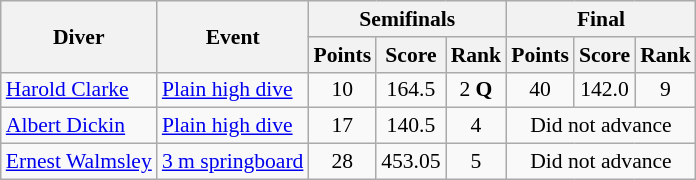<table class=wikitable style="font-size:90%">
<tr>
<th rowspan=2>Diver</th>
<th rowspan=2>Event</th>
<th colspan=3>Semifinals</th>
<th colspan=3>Final</th>
</tr>
<tr>
<th>Points</th>
<th>Score</th>
<th>Rank</th>
<th>Points</th>
<th>Score</th>
<th>Rank</th>
</tr>
<tr>
<td><a href='#'>Harold Clarke</a></td>
<td><a href='#'>Plain high dive</a></td>
<td align=center>10</td>
<td align=center>164.5</td>
<td align=center>2 <strong>Q</strong></td>
<td align=center>40</td>
<td align=center>142.0</td>
<td align=center>9</td>
</tr>
<tr>
<td><a href='#'>Albert Dickin</a></td>
<td><a href='#'>Plain high dive</a></td>
<td align=center>17</td>
<td align=center>140.5</td>
<td align=center>4</td>
<td align=center colspan=3>Did not advance</td>
</tr>
<tr>
<td><a href='#'>Ernest Walmsley</a></td>
<td><a href='#'>3 m springboard</a></td>
<td align=center>28</td>
<td align=center>453.05</td>
<td align=center>5</td>
<td align=center colspan=3>Did not advance</td>
</tr>
</table>
